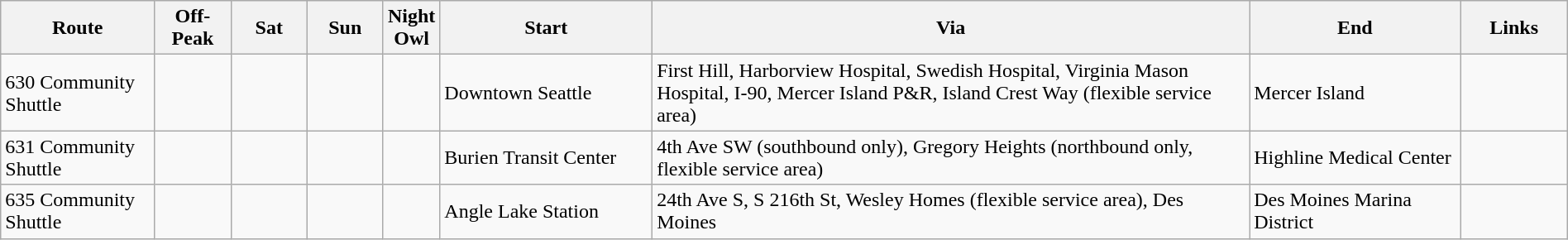<table class="sortable wikitable" width=100%>
<tr>
<th width=10%><strong>Route</strong></th>
<th width=5%><strong>Off-Peak</strong></th>
<th width=5%><strong>Sat</strong></th>
<th width=5%><strong>Sun</strong></th>
<th>Night Owl</th>
<th width=14%><strong>Start</strong></th>
<th width=40%><strong>Via</strong></th>
<th width=14%><strong>End</strong></th>
<th width=7%><strong>Links</strong></th>
</tr>
<tr>
<td>630 Community Shuttle</td>
<td></td>
<td></td>
<td></td>
<td></td>
<td>Downtown Seattle</td>
<td>First Hill, Harborview Hospital, Swedish Hospital, Virginia Mason Hospital, I-90, Mercer Island P&R, Island Crest Way (flexible service area)</td>
<td>Mercer Island</td>
<td><br></td>
</tr>
<tr>
<td>631 Community Shuttle</td>
<td></td>
<td></td>
<td></td>
<td></td>
<td>Burien Transit Center</td>
<td>4th Ave SW (southbound only), Gregory Heights (northbound only, flexible service area)</td>
<td>Highline Medical Center</td>
<td><br></td>
</tr>
<tr>
<td>635 Community Shuttle</td>
<td></td>
<td></td>
<td></td>
<td></td>
<td>Angle Lake Station</td>
<td>24th Ave S, S 216th St, Wesley Homes (flexible service area), Des Moines</td>
<td>Des Moines Marina District</td>
<td><br></td>
</tr>
</table>
